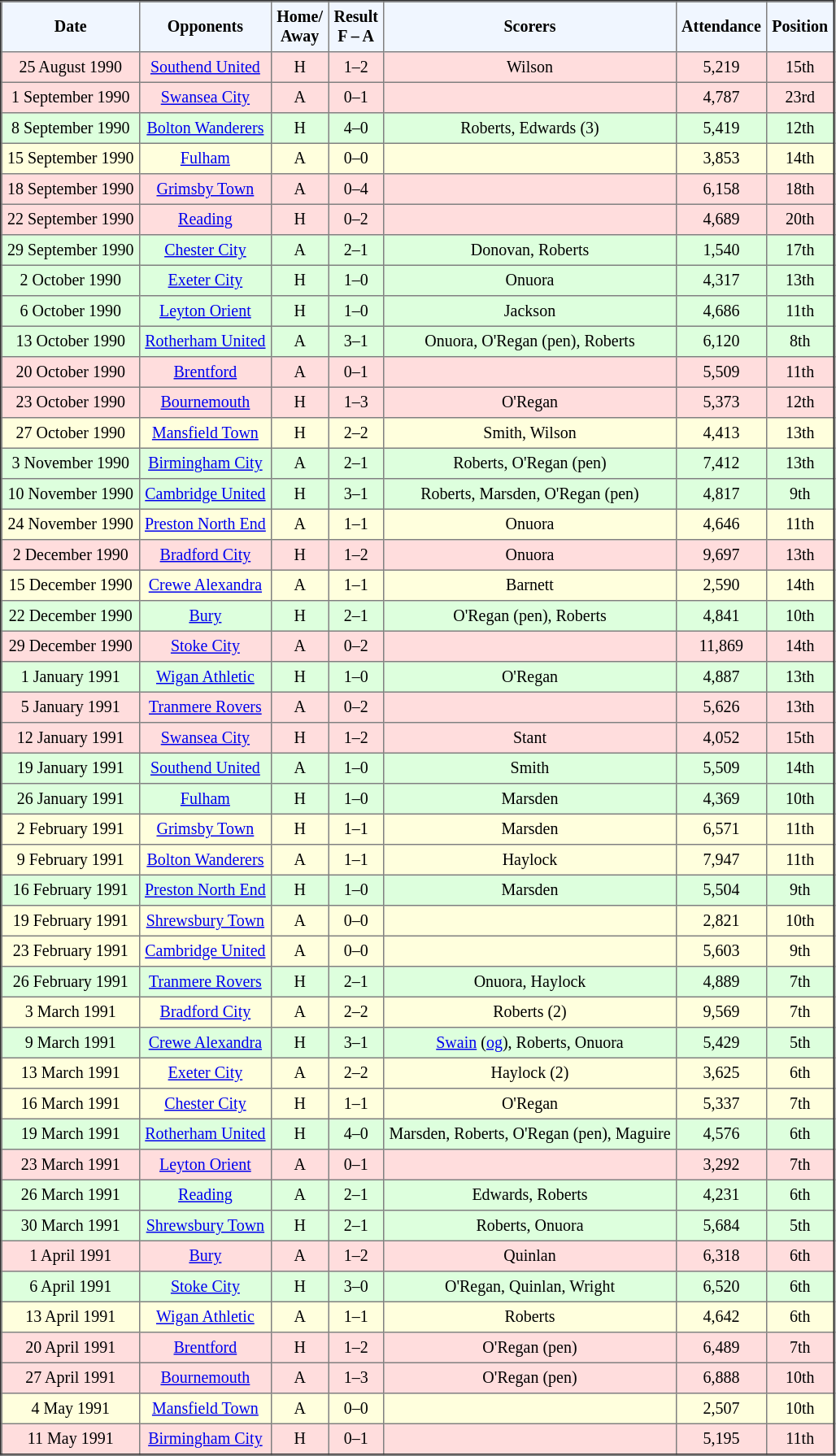<table border="2" cellpadding="4" style="border-collapse:collapse; text-align:center; font-size:smaller;">
<tr style="background:#f0f6ff;">
<th><strong>Date</strong></th>
<th><strong>Opponents</strong></th>
<th><strong>Home/<br>Away</strong></th>
<th><strong>Result<br>F – A</strong></th>
<th><strong>Scorers</strong></th>
<th><strong>Attendance</strong></th>
<th><strong>Position</strong></th>
</tr>
<tr bgcolor="#ffdddd">
<td>25 August 1990</td>
<td><a href='#'>Southend United</a></td>
<td>H</td>
<td>1–2</td>
<td>Wilson</td>
<td>5,219</td>
<td>15th</td>
</tr>
<tr bgcolor="#ffdddd">
<td>1 September 1990</td>
<td><a href='#'>Swansea City</a></td>
<td>A</td>
<td>0–1</td>
<td></td>
<td>4,787</td>
<td>23rd</td>
</tr>
<tr bgcolor="#ddffdd">
<td>8 September 1990</td>
<td><a href='#'>Bolton Wanderers</a></td>
<td>H</td>
<td>4–0</td>
<td>Roberts, Edwards (3)</td>
<td>5,419</td>
<td>12th</td>
</tr>
<tr bgcolor="#ffffdd">
<td>15 September 1990</td>
<td><a href='#'>Fulham</a></td>
<td>A</td>
<td>0–0</td>
<td></td>
<td>3,853</td>
<td>14th</td>
</tr>
<tr bgcolor="#ffdddd">
<td>18 September 1990</td>
<td><a href='#'>Grimsby Town</a></td>
<td>A</td>
<td>0–4</td>
<td></td>
<td>6,158</td>
<td>18th</td>
</tr>
<tr bgcolor="#ffdddd">
<td>22 September 1990</td>
<td><a href='#'>Reading</a></td>
<td>H</td>
<td>0–2</td>
<td></td>
<td>4,689</td>
<td>20th</td>
</tr>
<tr bgcolor="#ddffdd">
<td>29 September 1990</td>
<td><a href='#'>Chester City</a></td>
<td>A</td>
<td>2–1</td>
<td>Donovan, Roberts</td>
<td>1,540</td>
<td>17th</td>
</tr>
<tr bgcolor="#ddffdd">
<td>2 October 1990</td>
<td><a href='#'>Exeter City</a></td>
<td>H</td>
<td>1–0</td>
<td>Onuora</td>
<td>4,317</td>
<td>13th</td>
</tr>
<tr bgcolor="#ddffdd">
<td>6 October 1990</td>
<td><a href='#'>Leyton Orient</a></td>
<td>H</td>
<td>1–0</td>
<td>Jackson</td>
<td>4,686</td>
<td>11th</td>
</tr>
<tr bgcolor="#ddffdd">
<td>13 October 1990</td>
<td><a href='#'>Rotherham United</a></td>
<td>A</td>
<td>3–1</td>
<td>Onuora, O'Regan (pen), Roberts</td>
<td>6,120</td>
<td>8th</td>
</tr>
<tr bgcolor="#ffdddd">
<td>20 October 1990</td>
<td><a href='#'>Brentford</a></td>
<td>A</td>
<td>0–1</td>
<td></td>
<td>5,509</td>
<td>11th</td>
</tr>
<tr bgcolor="#ffdddd">
<td>23 October 1990</td>
<td><a href='#'>Bournemouth</a></td>
<td>H</td>
<td>1–3</td>
<td>O'Regan</td>
<td>5,373</td>
<td>12th</td>
</tr>
<tr bgcolor="#ffffdd">
<td>27 October 1990</td>
<td><a href='#'>Mansfield Town</a></td>
<td>H</td>
<td>2–2</td>
<td>Smith, Wilson</td>
<td>4,413</td>
<td>13th</td>
</tr>
<tr bgcolor="#ddffdd">
<td>3 November 1990</td>
<td><a href='#'>Birmingham City</a></td>
<td>A</td>
<td>2–1</td>
<td>Roberts, O'Regan (pen)</td>
<td>7,412</td>
<td>13th</td>
</tr>
<tr bgcolor="#ddffdd">
<td>10 November 1990</td>
<td><a href='#'>Cambridge United</a></td>
<td>H</td>
<td>3–1</td>
<td>Roberts, Marsden, O'Regan (pen)</td>
<td>4,817</td>
<td>9th</td>
</tr>
<tr bgcolor="#ffffdd">
<td>24 November 1990</td>
<td><a href='#'>Preston North End</a></td>
<td>A</td>
<td>1–1</td>
<td>Onuora</td>
<td>4,646</td>
<td>11th</td>
</tr>
<tr bgcolor="#ffdddd">
<td>2 December 1990</td>
<td><a href='#'>Bradford City</a></td>
<td>H</td>
<td>1–2</td>
<td>Onuora</td>
<td>9,697</td>
<td>13th</td>
</tr>
<tr bgcolor="#ffffdd">
<td>15 December 1990</td>
<td><a href='#'>Crewe Alexandra</a></td>
<td>A</td>
<td>1–1</td>
<td>Barnett</td>
<td>2,590</td>
<td>14th</td>
</tr>
<tr bgcolor="#ddffdd">
<td>22 December 1990</td>
<td><a href='#'>Bury</a></td>
<td>H</td>
<td>2–1</td>
<td>O'Regan (pen), Roberts</td>
<td>4,841</td>
<td>10th</td>
</tr>
<tr bgcolor="#ffdddd">
<td>29 December 1990</td>
<td><a href='#'>Stoke City</a></td>
<td>A</td>
<td>0–2</td>
<td></td>
<td>11,869</td>
<td>14th</td>
</tr>
<tr bgcolor="#ddffdd">
<td>1 January 1991</td>
<td><a href='#'>Wigan Athletic</a></td>
<td>H</td>
<td>1–0</td>
<td>O'Regan</td>
<td>4,887</td>
<td>13th</td>
</tr>
<tr bgcolor="#ffdddd">
<td>5 January 1991</td>
<td><a href='#'>Tranmere Rovers</a></td>
<td>A</td>
<td>0–2</td>
<td></td>
<td>5,626</td>
<td>13th</td>
</tr>
<tr bgcolor="#ffdddd">
<td>12 January 1991</td>
<td><a href='#'>Swansea City</a></td>
<td>H</td>
<td>1–2</td>
<td>Stant</td>
<td>4,052</td>
<td>15th</td>
</tr>
<tr bgcolor="#ddffdd">
<td>19 January 1991</td>
<td><a href='#'>Southend United</a></td>
<td>A</td>
<td>1–0</td>
<td>Smith</td>
<td>5,509</td>
<td>14th</td>
</tr>
<tr bgcolor="#ddffdd">
<td>26 January 1991</td>
<td><a href='#'>Fulham</a></td>
<td>H</td>
<td>1–0</td>
<td>Marsden</td>
<td>4,369</td>
<td>10th</td>
</tr>
<tr bgcolor="#ffffdd">
<td>2 February 1991</td>
<td><a href='#'>Grimsby Town</a></td>
<td>H</td>
<td>1–1</td>
<td>Marsden</td>
<td>6,571</td>
<td>11th</td>
</tr>
<tr bgcolor="#ffffdd">
<td>9 February 1991</td>
<td><a href='#'>Bolton Wanderers</a></td>
<td>A</td>
<td>1–1</td>
<td>Haylock</td>
<td>7,947</td>
<td>11th</td>
</tr>
<tr bgcolor="#ddffdd">
<td>16 February 1991</td>
<td><a href='#'>Preston North End</a></td>
<td>H</td>
<td>1–0</td>
<td>Marsden</td>
<td>5,504</td>
<td>9th</td>
</tr>
<tr bgcolor="#ffffdd">
<td>19 February 1991</td>
<td><a href='#'>Shrewsbury Town</a></td>
<td>A</td>
<td>0–0</td>
<td></td>
<td>2,821</td>
<td>10th</td>
</tr>
<tr bgcolor="#ffffdd">
<td>23 February 1991</td>
<td><a href='#'>Cambridge United</a></td>
<td>A</td>
<td>0–0</td>
<td></td>
<td>5,603</td>
<td>9th</td>
</tr>
<tr bgcolor="#ddffdd">
<td>26 February 1991</td>
<td><a href='#'>Tranmere Rovers</a></td>
<td>H</td>
<td>2–1</td>
<td>Onuora, Haylock</td>
<td>4,889</td>
<td>7th</td>
</tr>
<tr bgcolor="#ffffdd">
<td>3 March 1991</td>
<td><a href='#'>Bradford City</a></td>
<td>A</td>
<td>2–2</td>
<td>Roberts (2)</td>
<td>9,569</td>
<td>7th</td>
</tr>
<tr bgcolor="#ddffdd">
<td>9 March 1991</td>
<td><a href='#'>Crewe Alexandra</a></td>
<td>H</td>
<td>3–1</td>
<td><a href='#'>Swain</a> (<a href='#'>og</a>), Roberts, Onuora</td>
<td>5,429</td>
<td>5th</td>
</tr>
<tr bgcolor="#ffffdd">
<td>13 March 1991</td>
<td><a href='#'>Exeter City</a></td>
<td>A</td>
<td>2–2</td>
<td>Haylock (2)</td>
<td>3,625</td>
<td>6th</td>
</tr>
<tr bgcolor="#ffffdd">
<td>16 March 1991</td>
<td><a href='#'>Chester City</a></td>
<td>H</td>
<td>1–1</td>
<td>O'Regan</td>
<td>5,337</td>
<td>7th</td>
</tr>
<tr bgcolor="#ddffdd">
<td>19 March 1991</td>
<td><a href='#'>Rotherham United</a></td>
<td>H</td>
<td>4–0</td>
<td>Marsden, Roberts, O'Regan (pen), Maguire</td>
<td>4,576</td>
<td>6th</td>
</tr>
<tr bgcolor="#ffdddd">
<td>23 March 1991</td>
<td><a href='#'>Leyton Orient</a></td>
<td>A</td>
<td>0–1</td>
<td></td>
<td>3,292</td>
<td>7th</td>
</tr>
<tr bgcolor="#ddffdd">
<td>26 March 1991</td>
<td><a href='#'>Reading</a></td>
<td>A</td>
<td>2–1</td>
<td>Edwards, Roberts</td>
<td>4,231</td>
<td>6th</td>
</tr>
<tr bgcolor="#ddffdd">
<td>30 March 1991</td>
<td><a href='#'>Shrewsbury Town</a></td>
<td>H</td>
<td>2–1</td>
<td>Roberts, Onuora</td>
<td>5,684</td>
<td>5th</td>
</tr>
<tr bgcolor="#ffdddd">
<td>1 April 1991</td>
<td><a href='#'>Bury</a></td>
<td>A</td>
<td>1–2</td>
<td>Quinlan</td>
<td>6,318</td>
<td>6th</td>
</tr>
<tr bgcolor="#ddffdd">
<td>6 April 1991</td>
<td><a href='#'>Stoke City</a></td>
<td>H</td>
<td>3–0</td>
<td>O'Regan, Quinlan, Wright</td>
<td>6,520</td>
<td>6th</td>
</tr>
<tr bgcolor="#ffffdd">
<td>13 April 1991</td>
<td><a href='#'>Wigan Athletic</a></td>
<td>A</td>
<td>1–1</td>
<td>Roberts</td>
<td>4,642</td>
<td>6th</td>
</tr>
<tr bgcolor="#ffdddd">
<td>20 April 1991</td>
<td><a href='#'>Brentford</a></td>
<td>H</td>
<td>1–2</td>
<td>O'Regan (pen)</td>
<td>6,489</td>
<td>7th</td>
</tr>
<tr bgcolor="#ffdddd">
<td>27 April 1991</td>
<td><a href='#'>Bournemouth</a></td>
<td>A</td>
<td>1–3</td>
<td>O'Regan (pen)</td>
<td>6,888</td>
<td>10th</td>
</tr>
<tr bgcolor="#ffffdd">
<td>4 May 1991</td>
<td><a href='#'>Mansfield Town</a></td>
<td>A</td>
<td>0–0</td>
<td></td>
<td>2,507</td>
<td>10th</td>
</tr>
<tr bgcolor="#ffdddd">
<td>11 May 1991</td>
<td><a href='#'>Birmingham City</a></td>
<td>H</td>
<td>0–1</td>
<td></td>
<td>5,195</td>
<td>11th</td>
</tr>
</table>
